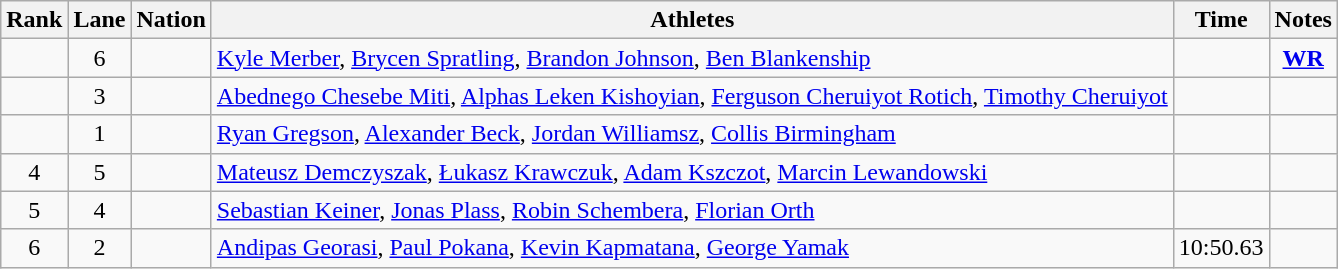<table class="wikitable sortable" style="text-align:center">
<tr>
<th>Rank</th>
<th>Lane</th>
<th>Nation</th>
<th>Athletes</th>
<th>Time</th>
<th>Notes</th>
</tr>
<tr>
<td></td>
<td>6</td>
<td align=left></td>
<td align=left><a href='#'>Kyle Merber</a>, <a href='#'>Brycen Spratling</a>, <a href='#'>Brandon Johnson</a>, <a href='#'>Ben Blankenship</a></td>
<td></td>
<td><strong><a href='#'>WR</a></strong></td>
</tr>
<tr>
<td></td>
<td>3</td>
<td align=left></td>
<td align=left><a href='#'>Abednego Chesebe Miti</a>, <a href='#'>Alphas Leken Kishoyian</a>, <a href='#'>Ferguson Cheruiyot Rotich</a>, <a href='#'>Timothy Cheruiyot</a></td>
<td></td>
<td></td>
</tr>
<tr>
<td></td>
<td>1</td>
<td align=left></td>
<td align=left><a href='#'>Ryan Gregson</a>, <a href='#'>Alexander Beck</a>, <a href='#'>Jordan Williamsz</a>, <a href='#'>Collis Birmingham</a></td>
<td></td>
<td></td>
</tr>
<tr>
<td>4</td>
<td>5</td>
<td align=left></td>
<td align=left><a href='#'>Mateusz Demczyszak</a>, <a href='#'>Łukasz Krawczuk</a>, <a href='#'>Adam Kszczot</a>, <a href='#'>Marcin Lewandowski</a></td>
<td></td>
<td></td>
</tr>
<tr>
<td>5</td>
<td>4</td>
<td align=left></td>
<td align=left><a href='#'>Sebastian Keiner</a>, <a href='#'>Jonas Plass</a>, <a href='#'>Robin Schembera</a>, <a href='#'>Florian Orth</a></td>
<td></td>
<td></td>
</tr>
<tr>
<td>6</td>
<td>2</td>
<td align=left></td>
<td align=left><a href='#'>Andipas Georasi</a>, <a href='#'>Paul Pokana</a>, <a href='#'>Kevin Kapmatana</a>, <a href='#'>George Yamak</a></td>
<td>10:50.63</td>
<td></td>
</tr>
</table>
